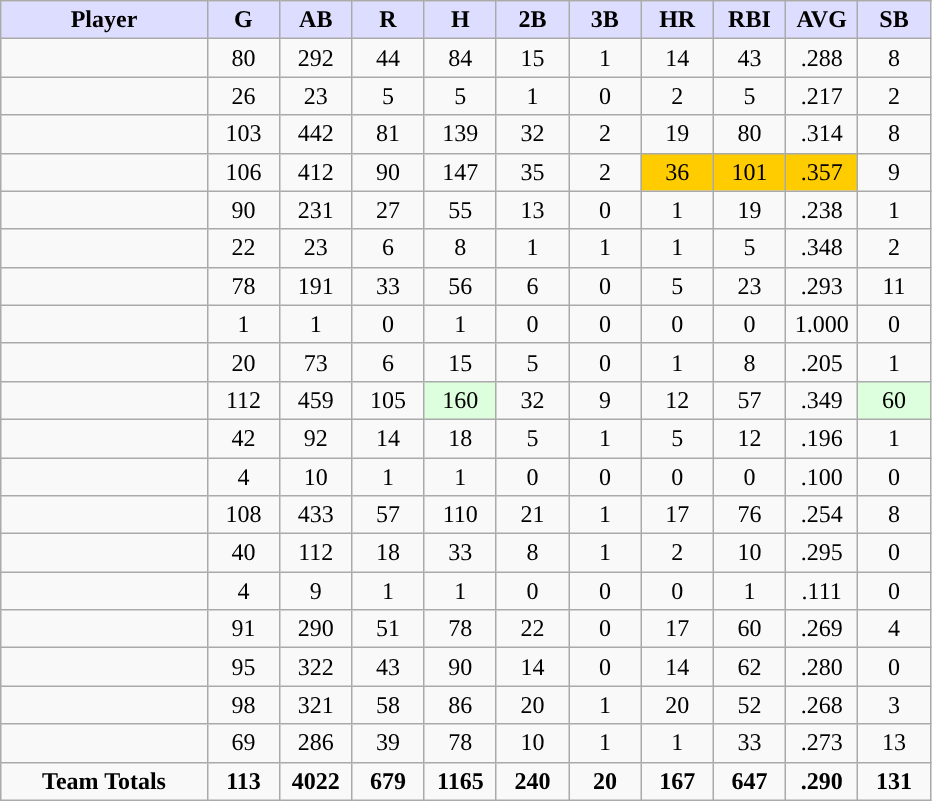<table class="wikitable" style="text-align:center;">
<tr>
<th style="background:#ddf; width:20%;"><strong>Player</strong></th>
<th style="background:#ddf; width:7%;"><strong>G</strong></th>
<th style="background:#ddf; width:7%;"><strong>AB</strong></th>
<th style="background:#ddf; width:7%;"><strong>R</strong></th>
<th style="background:#ddf; width:7%;"><strong>H</strong></th>
<th style="background:#ddf; width:7%;"><strong>2B</strong></th>
<th style="background:#ddf; width:7%;"><strong>3B</strong></th>
<th style="background:#ddf; width:7%;"><strong>HR</strong></th>
<th style="background:#ddf; width:7%;"><strong>RBI</strong></th>
<th style="background:#ddf; width:7%;"><strong>AVG</strong></th>
<th style="background:#ddf; width:7%;"><strong>SB</strong></th>
</tr>
<tr>
<td align=left></td>
<td>80</td>
<td>292</td>
<td>44</td>
<td>84</td>
<td>15</td>
<td>1</td>
<td>14</td>
<td>43</td>
<td>.288</td>
<td>8</td>
</tr>
<tr>
<td align=left></td>
<td>26</td>
<td>23</td>
<td>5</td>
<td>5</td>
<td>1</td>
<td>0</td>
<td>2</td>
<td>5</td>
<td>.217</td>
<td>2</td>
</tr>
<tr>
<td align=left></td>
<td>103</td>
<td>442</td>
<td>81</td>
<td>139</td>
<td>32</td>
<td>2</td>
<td>19</td>
<td>80</td>
<td>.314</td>
<td>8</td>
</tr>
<tr>
<td align=left></td>
<td>106</td>
<td>412</td>
<td>90</td>
<td>147</td>
<td>35</td>
<td>2</td>
<td style="background:#fc0;">36</td>
<td style="background:#fc0;">101</td>
<td style="background:#fc0;">.357</td>
<td>9</td>
</tr>
<tr>
<td align=left></td>
<td>90</td>
<td>231</td>
<td>27</td>
<td>55</td>
<td>13</td>
<td>0</td>
<td>1</td>
<td>19</td>
<td>.238</td>
<td>1</td>
</tr>
<tr>
<td align=left></td>
<td>22</td>
<td>23</td>
<td>6</td>
<td>8</td>
<td>1</td>
<td>1</td>
<td>1</td>
<td>5</td>
<td>.348</td>
<td>2</td>
</tr>
<tr>
<td align=left></td>
<td>78</td>
<td>191</td>
<td>33</td>
<td>56</td>
<td>6</td>
<td>0</td>
<td>5</td>
<td>23</td>
<td>.293</td>
<td>11</td>
</tr>
<tr>
<td align=left></td>
<td>1</td>
<td>1</td>
<td>0</td>
<td>1</td>
<td>0</td>
<td>0</td>
<td>0</td>
<td>0</td>
<td>1.000</td>
<td>0</td>
</tr>
<tr>
<td align=left></td>
<td>20</td>
<td>73</td>
<td>6</td>
<td>15</td>
<td>5</td>
<td>0</td>
<td>1</td>
<td>8</td>
<td>.205</td>
<td>1</td>
</tr>
<tr>
<td align=left></td>
<td>112</td>
<td>459</td>
<td>105</td>
<td style="background:#DDFFDD;">160</td>
<td>32</td>
<td>9</td>
<td>12</td>
<td>57</td>
<td>.349</td>
<td style="background:#DDFFDD;">60</td>
</tr>
<tr>
<td align=left></td>
<td>42</td>
<td>92</td>
<td>14</td>
<td>18</td>
<td>5</td>
<td>1</td>
<td>5</td>
<td>12</td>
<td>.196</td>
<td>1</td>
</tr>
<tr>
<td align=left></td>
<td>4</td>
<td>10</td>
<td>1</td>
<td>1</td>
<td>0</td>
<td>0</td>
<td>0</td>
<td>0</td>
<td>.100</td>
<td>0</td>
</tr>
<tr>
<td align=left></td>
<td>108</td>
<td>433</td>
<td>57</td>
<td>110</td>
<td>21</td>
<td>1</td>
<td>17</td>
<td>76</td>
<td>.254</td>
<td>8</td>
</tr>
<tr>
<td align=left></td>
<td>40</td>
<td>112</td>
<td>18</td>
<td>33</td>
<td>8</td>
<td>1</td>
<td>2</td>
<td>10</td>
<td>.295</td>
<td>0</td>
</tr>
<tr>
<td align=left></td>
<td>4</td>
<td>9</td>
<td>1</td>
<td>1</td>
<td>0</td>
<td>0</td>
<td>0</td>
<td>1</td>
<td>.111</td>
<td>0</td>
</tr>
<tr>
<td align=left></td>
<td>91</td>
<td>290</td>
<td>51</td>
<td>78</td>
<td>22</td>
<td>0</td>
<td>17</td>
<td>60</td>
<td>.269</td>
<td>4</td>
</tr>
<tr>
<td align=left></td>
<td>95</td>
<td>322</td>
<td>43</td>
<td>90</td>
<td>14</td>
<td>0</td>
<td>14</td>
<td>62</td>
<td>.280</td>
<td>0</td>
</tr>
<tr>
<td align=left></td>
<td>98</td>
<td>321</td>
<td>58</td>
<td>86</td>
<td>20</td>
<td>1</td>
<td>20</td>
<td>52</td>
<td>.268</td>
<td>3</td>
</tr>
<tr>
<td align=left></td>
<td>69</td>
<td>286</td>
<td>39</td>
<td>78</td>
<td>10</td>
<td>1</td>
<td>1</td>
<td>33</td>
<td>.273</td>
<td>13</td>
</tr>
<tr class="sortbottom">
<td><strong>Team Totals</strong></td>
<td><strong>113</strong></td>
<td><strong>4022</strong></td>
<td><strong>679</strong></td>
<td><strong>1165</strong></td>
<td><strong>240</strong></td>
<td><strong>20</strong></td>
<td><strong>167</strong></td>
<td><strong>647</strong></td>
<td><strong>.290</strong></td>
<td><strong>131</strong></td>
</tr>
</table>
